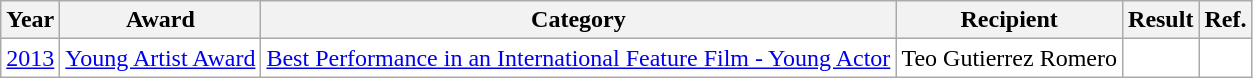<table class="wikitable" rowspan=5; style="text-align: center; background:#ffffff;">
<tr>
<th>Year</th>
<th>Award</th>
<th>Category</th>
<th>Recipient</th>
<th>Result</th>
<th>Ref.</th>
</tr>
<tr>
<td><a href='#'>2013</a></td>
<td><a href='#'>Young Artist Award</a></td>
<td><a href='#'>Best Performance in an International Feature Film - Young Actor</a></td>
<td>Teo Gutierrez Romero</td>
<td></td>
<td></td>
</tr>
</table>
